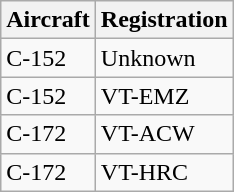<table class="wikitable">
<tr>
<th>Aircraft</th>
<th>Registration</th>
</tr>
<tr>
<td>C-152</td>
<td>Unknown</td>
</tr>
<tr>
<td>C-152</td>
<td>VT-EMZ</td>
</tr>
<tr>
<td>C-172</td>
<td>VT-ACW</td>
</tr>
<tr>
<td>C-172</td>
<td>VT-HRC</td>
</tr>
</table>
